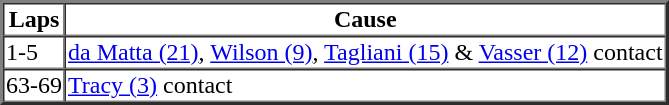<table border=2 cellspacing=0>
<tr>
<th>Laps</th>
<th>Cause</th>
</tr>
<tr>
<td>1-5</td>
<td><a href='#'>da Matta (21)</a>, <a href='#'>Wilson (9)</a>, <a href='#'>Tagliani (15)</a> & <a href='#'>Vasser (12)</a> contact</td>
</tr>
<tr>
<td>63-69</td>
<td><a href='#'>Tracy (3)</a> contact</td>
</tr>
</table>
